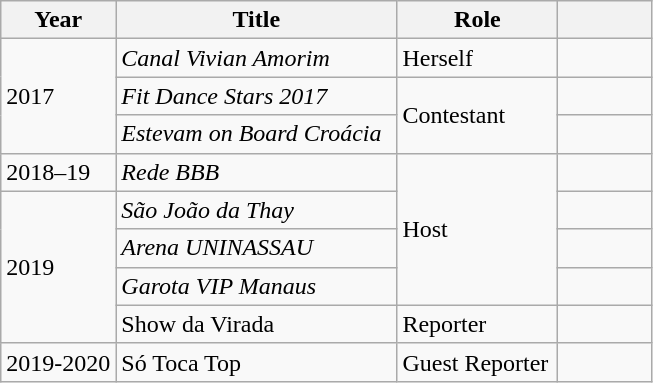<table class="wikitable">
<tr>
<th>Year</th>
<th width=180>Title</th>
<th width=100>Role</th>
<th width=055></th>
</tr>
<tr>
<td rowspan="3">2017</td>
<td><em>Canal Vivian Amorim</em></td>
<td>Herself</td>
<td></td>
</tr>
<tr>
<td><em>Fit Dance Stars 2017</em></td>
<td rowspan="2">Contestant</td>
<td></td>
</tr>
<tr>
<td><em>Estevam on Board Croácia</em></td>
<td></td>
</tr>
<tr>
<td>2018–19</td>
<td><em>Rede BBB</em></td>
<td rowspan="4">Host</td>
<td></td>
</tr>
<tr>
<td rowspan=4>2019</td>
<td><em>São João da Thay</em></td>
<td></td>
</tr>
<tr>
<td><em>Arena UNINASSAU</em></td>
<td></td>
</tr>
<tr>
<td><em>Garota VIP Manaus</em></td>
<td></td>
</tr>
<tr>
<td>Show da Virada</td>
<td>Reporter</td>
<td></td>
</tr>
<tr>
<td>2019-2020</td>
<td>Só Toca Top</td>
<td>Guest Reporter</td>
<td></td>
</tr>
</table>
